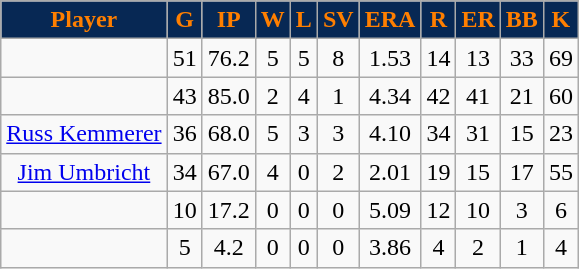<table class="wikitable sortable">
<tr>
<th style="background:#072854; color:#FF7F00">Player</th>
<th style="background:#072854; color:#FF7F00">G</th>
<th style="background:#072854; color:#FF7F00">IP</th>
<th style="background:#072854; color:#FF7F00">W</th>
<th style="background:#072854; color:#FF7F00">L</th>
<th style="background:#072854; color:#FF7F00">SV</th>
<th style="background:#072854; color:#FF7F00">ERA</th>
<th style="background:#072854; color:#FF7F00">R</th>
<th style="background:#072854; color:#FF7F00">ER</th>
<th style="background:#072854; color:#FF7F00">BB</th>
<th style="background:#072854; color:#FF7F00">K</th>
</tr>
<tr align="center">
<td></td>
<td>51</td>
<td>76.2</td>
<td>5</td>
<td>5</td>
<td>8</td>
<td>1.53</td>
<td>14</td>
<td>13</td>
<td>33</td>
<td>69</td>
</tr>
<tr align="center">
<td></td>
<td>43</td>
<td>85.0</td>
<td>2</td>
<td>4</td>
<td>1</td>
<td>4.34</td>
<td>42</td>
<td>41</td>
<td>21</td>
<td>60</td>
</tr>
<tr align="center">
<td><a href='#'>Russ Kemmerer</a></td>
<td>36</td>
<td>68.0</td>
<td>5</td>
<td>3</td>
<td>3</td>
<td>4.10</td>
<td>34</td>
<td>31</td>
<td>15</td>
<td>23</td>
</tr>
<tr align=center>
<td><a href='#'>Jim Umbricht</a></td>
<td>34</td>
<td>67.0</td>
<td>4</td>
<td>0</td>
<td>2</td>
<td>2.01</td>
<td>19</td>
<td>15</td>
<td>17</td>
<td>55</td>
</tr>
<tr align=center>
<td></td>
<td>10</td>
<td>17.2</td>
<td>0</td>
<td>0</td>
<td>0</td>
<td>5.09</td>
<td>12</td>
<td>10</td>
<td>3</td>
<td>6</td>
</tr>
<tr align="center">
<td></td>
<td>5</td>
<td>4.2</td>
<td>0</td>
<td>0</td>
<td>0</td>
<td>3.86</td>
<td>4</td>
<td>2</td>
<td>1</td>
<td>4</td>
</tr>
</table>
